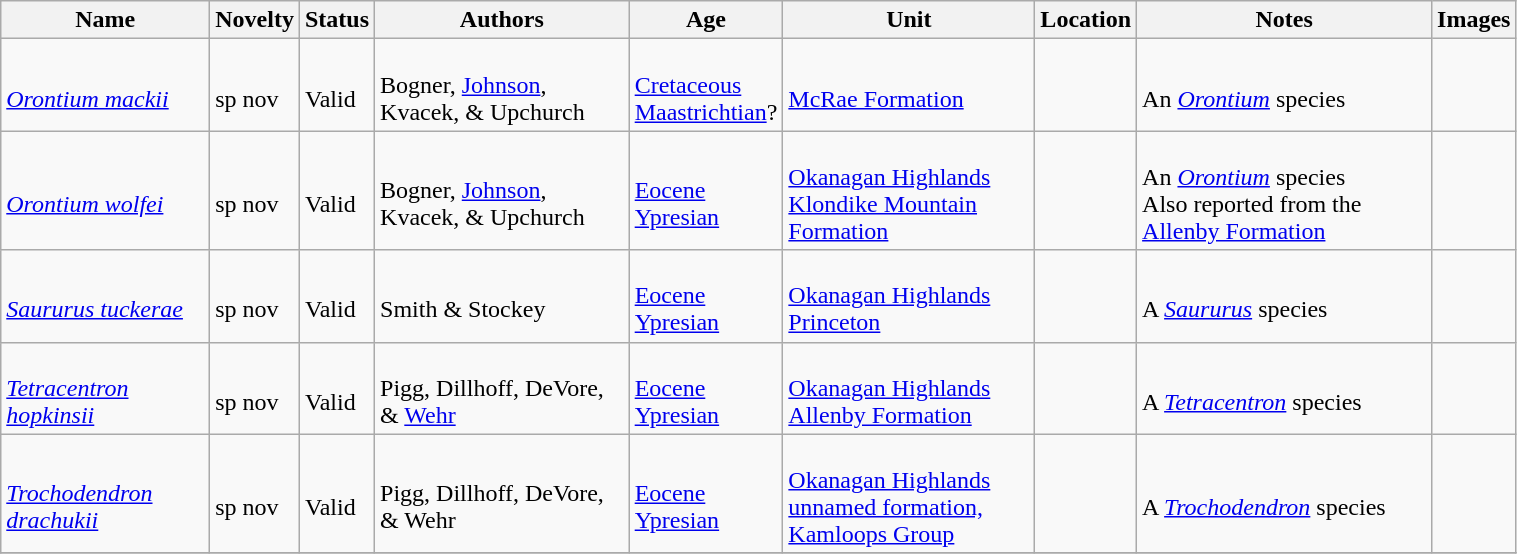<table class="wikitable sortable" align="center" width="80%">
<tr>
<th>Name</th>
<th>Novelty</th>
<th>Status</th>
<th>Authors</th>
<th>Age</th>
<th>Unit</th>
<th>Location</th>
<th>Notes</th>
<th>Images</th>
</tr>
<tr>
<td><br><em><a href='#'>Orontium mackii</a></em></td>
<td><br>sp nov</td>
<td><br>Valid</td>
<td><br>Bogner, <a href='#'>Johnson</a>, Kvacek, & Upchurch</td>
<td><br><a href='#'>Cretaceous</a><br><a href='#'>Maastrichtian</a>?</td>
<td><br><a href='#'>McRae Formation</a></td>
<td><br><br></td>
<td><br>An <em><a href='#'>Orontium</a></em> species</td>
<td></td>
</tr>
<tr>
<td><br><em><a href='#'>Orontium wolfei</a></em></td>
<td><br>sp nov</td>
<td><br>Valid</td>
<td><br>Bogner, <a href='#'>Johnson</a>, Kvacek, & Upchurch</td>
<td><br><a href='#'>Eocene</a><br><a href='#'>Ypresian</a></td>
<td><br><a href='#'>Okanagan Highlands</a><br><a href='#'>Klondike Mountain Formation</a></td>
<td><br><br></td>
<td><br>An <em><a href='#'>Orontium</a></em> species<br> Also reported from the <a href='#'>Allenby Formation</a></td>
<td><br></td>
</tr>
<tr>
<td><br><em><a href='#'>Saururus tuckerae</a></em></td>
<td><br>sp nov</td>
<td><br>Valid</td>
<td><br>Smith & Stockey</td>
<td><br><a href='#'>Eocene</a><br><a href='#'>Ypresian</a></td>
<td><br><a href='#'>Okanagan Highlands</a><br><a href='#'>Princeton</a></td>
<td><br><br></td>
<td><br>A <em><a href='#'>Saururus</a></em> species</td>
<td></td>
</tr>
<tr>
<td><br><em><a href='#'>Tetracentron hopkinsii</a></em></td>
<td><br>sp nov</td>
<td><br>Valid</td>
<td><br>Pigg, Dillhoff, DeVore, & <a href='#'>Wehr</a></td>
<td><br><a href='#'>Eocene</a><br><a href='#'>Ypresian</a></td>
<td><br><a href='#'>Okanagan Highlands</a><br><a href='#'>Allenby Formation</a></td>
<td><br><br></td>
<td><br>A <em><a href='#'>Tetracentron</a></em> species</td>
<td><br></td>
</tr>
<tr>
<td><br><em><a href='#'>Trochodendron drachukii</a></em></td>
<td><br>sp nov</td>
<td><br>Valid</td>
<td><br>Pigg, Dillhoff, DeVore, & Wehr</td>
<td><br><a href='#'>Eocene</a><br><a href='#'>Ypresian</a></td>
<td><br><a href='#'>Okanagan Highlands</a><br><a href='#'>unnamed formation, Kamloops Group</a></td>
<td><br><br></td>
<td><br>A <em><a href='#'>Trochodendron</a></em> species</td>
<td><br></td>
</tr>
<tr>
</tr>
</table>
